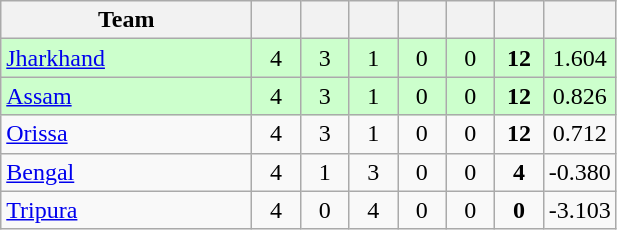<table class="wikitable" style="text-align:center">
<tr>
<th style="width:160px">Team</th>
<th style="width:25px"></th>
<th style="width:25px"></th>
<th style="width:25px"></th>
<th style="width:25px"></th>
<th style="width:25px"></th>
<th style="width:25px"></th>
<th style="width:25px"></th>
</tr>
<tr style="background:#cfc;">
<td style="text-align:left"><a href='#'>Jharkhand</a></td>
<td>4</td>
<td>3</td>
<td>1</td>
<td>0</td>
<td>0</td>
<td><strong>12</strong></td>
<td>1.604</td>
</tr>
<tr style="background:#cfc;">
<td style="text-align:left"><a href='#'>Assam</a></td>
<td>4</td>
<td>3</td>
<td>1</td>
<td>0</td>
<td>0</td>
<td><strong>12</strong></td>
<td>0.826</td>
</tr>
<tr>
<td style="text-align:left"><a href='#'>Orissa</a></td>
<td>4</td>
<td>3</td>
<td>1</td>
<td>0</td>
<td>0</td>
<td><strong>12</strong></td>
<td>0.712</td>
</tr>
<tr>
<td style="text-align:left"><a href='#'>Bengal</a></td>
<td>4</td>
<td>1</td>
<td>3</td>
<td>0</td>
<td>0</td>
<td><strong>4</strong></td>
<td>-0.380</td>
</tr>
<tr>
<td style="text-align:left"><a href='#'>Tripura</a></td>
<td>4</td>
<td>0</td>
<td>4</td>
<td>0</td>
<td>0</td>
<td><strong>0</strong></td>
<td>-3.103</td>
</tr>
</table>
